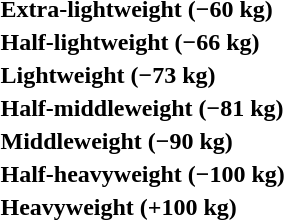<table>
<tr>
<th rowspan=2 style="text-align:left;">Extra-lightweight (−60 kg)</th>
<td rowspan=2></td>
<td rowspan=2></td>
<td></td>
</tr>
<tr>
<td></td>
</tr>
<tr>
<th rowspan=2 style="text-align:left;">Half-lightweight (−66 kg)</th>
<td rowspan=2></td>
<td rowspan=2></td>
<td></td>
</tr>
<tr>
<td></td>
</tr>
<tr>
<th rowspan=2 style="text-align:left;">Lightweight (−73 kg)</th>
<td rowspan=2></td>
<td rowspan=2></td>
<td></td>
</tr>
<tr>
<td></td>
</tr>
<tr>
<th rowspan=2 style="text-align:left;">Half-middleweight (−81 kg)</th>
<td rowspan=2></td>
<td rowspan=2></td>
<td></td>
</tr>
<tr>
<td></td>
</tr>
<tr>
<th rowspan=2 style="text-align:left;">Middleweight (−90 kg)</th>
<td rowspan=2></td>
<td rowspan=2></td>
<td></td>
</tr>
<tr>
<td></td>
</tr>
<tr>
<th rowspan=2 style="text-align:left;">Half-heavyweight (−100 kg)</th>
<td rowspan=2></td>
<td rowspan=2></td>
<td></td>
</tr>
<tr>
<td></td>
</tr>
<tr>
<th rowspan=2 style="text-align:left;">Heavyweight (+100 kg)</th>
<td rowspan=2></td>
<td rowspan=2></td>
<td></td>
</tr>
<tr>
<td></td>
</tr>
</table>
